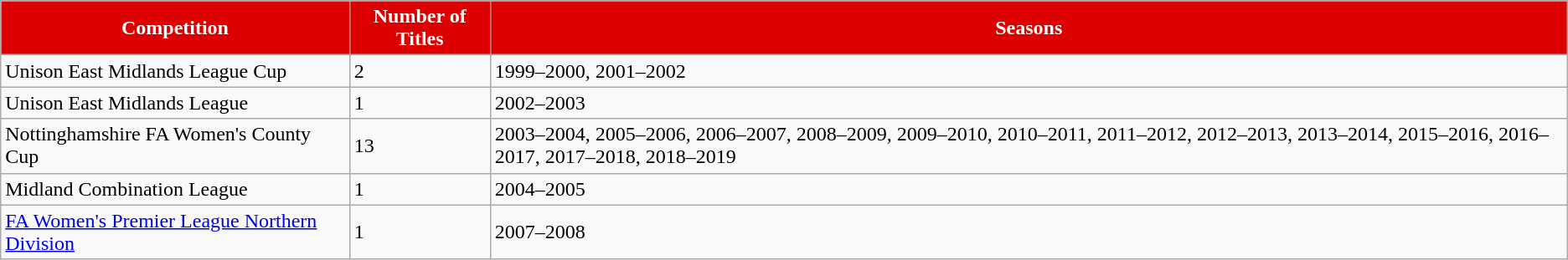<table class="wikitable sortable" summary="List of Nottingham Forest Women's honours" colwidth=200px>
<tr>
<th style="background:#d00; color:#fff;" scope="col">Competition</th>
<th style="background:#d00; color:#fff;" scope="col">Number of Titles</th>
<th style="background:#d00; color:#fff;" scope="col">Seasons</th>
</tr>
<tr>
<td>Unison East Midlands League Cup</td>
<td>2</td>
<td>1999–2000, 2001–2002</td>
</tr>
<tr>
<td>Unison East Midlands League</td>
<td>1</td>
<td>2002–2003</td>
</tr>
<tr>
<td>Nottinghamshire FA Women's County Cup</td>
<td>13</td>
<td>2003–2004, 2005–2006, 2006–2007, 2008–2009, 2009–2010, 2010–2011, 2011–2012, 2012–2013, 2013–2014, 2015–2016, 2016–2017, 2017–2018, 2018–2019</td>
</tr>
<tr>
<td>Midland Combination League</td>
<td>1</td>
<td>2004–2005</td>
</tr>
<tr>
<td><a href='#'>FA Women's Premier League Northern Division</a></td>
<td>1</td>
<td>2007–2008</td>
</tr>
</table>
